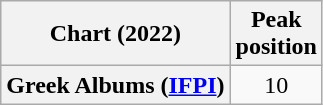<table class="wikitable plainrowheaders" style="text-align:center;">
<tr>
<th scope="col">Chart (2022)</th>
<th scope="col">Peak<br>position</th>
</tr>
<tr>
<th scope="row">Greek Albums (<a href='#'>IFPI</a>)</th>
<td>10</td>
</tr>
</table>
